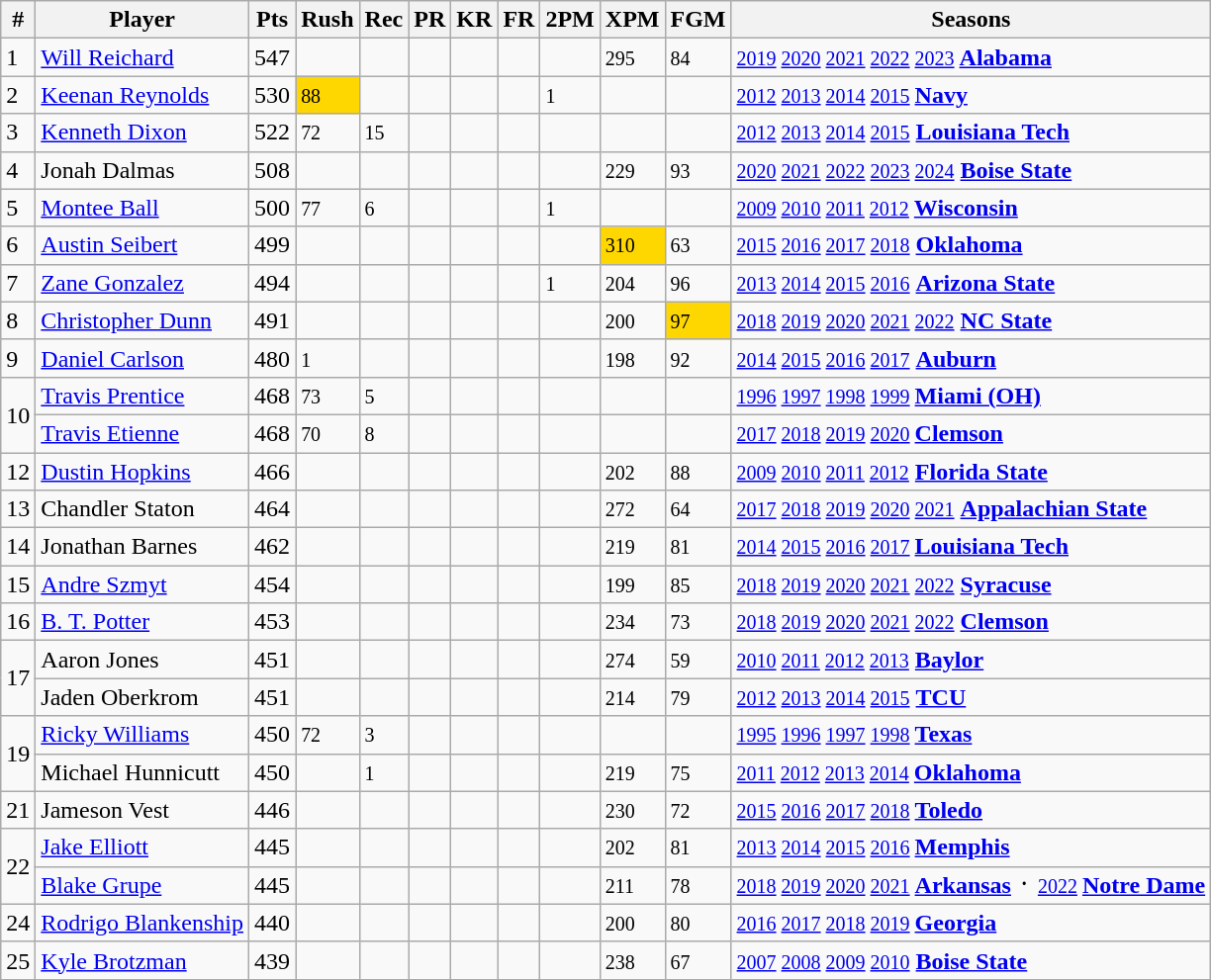<table class="wikitable" style="white-space: nowrap;">
<tr>
<th>#</th>
<th>Player</th>
<th>Pts</th>
<th>Rush</th>
<th>Rec</th>
<th>PR</th>
<th>KR</th>
<th>FR</th>
<th>2PM</th>
<th>XPM</th>
<th>FGM</th>
<th>Seasons</th>
</tr>
<tr>
<td>1</td>
<td><a href='#'>Will Reichard</a></td>
<td>547</td>
<td></td>
<td></td>
<td></td>
<td></td>
<td></td>
<td></td>
<td><small>295</small></td>
<td><small>84</small></td>
<td><small> <a href='#'>2019</a> <a href='#'>2020</a> <a href='#'>2021</a> <a href='#'>2022</a> <a href='#'>2023</a> </small> <strong><a href='#'>Alabama</a></strong></td>
</tr>
<tr>
<td>2</td>
<td><a href='#'>Keenan Reynolds</a></td>
<td>530</td>
<td style="background: #FFD700;"><small>88</small></td>
<td></td>
<td></td>
<td></td>
<td></td>
<td><small>1</small></td>
<td></td>
<td></td>
<td><small> <a href='#'>2012</a> <a href='#'>2013</a> <a href='#'>2014</a> <a href='#'>2015</a> </small> <strong><a href='#'>Navy</a></strong></td>
</tr>
<tr>
<td>3</td>
<td><a href='#'>Kenneth Dixon</a></td>
<td>522</td>
<td><small>72</small></td>
<td><small>15</small></td>
<td></td>
<td></td>
<td></td>
<td></td>
<td></td>
<td></td>
<td><small> <a href='#'>2012</a> <a href='#'>2013</a> <a href='#'>2014</a> <a href='#'>2015</a></small> <strong><a href='#'>Louisiana Tech</a></strong></td>
</tr>
<tr>
<td>4</td>
<td>Jonah Dalmas</td>
<td>508</td>
<td></td>
<td></td>
<td></td>
<td></td>
<td></td>
<td></td>
<td><small>229</small></td>
<td><small>93</small></td>
<td><small> <a href='#'>2020</a> <a href='#'>2021</a> <a href='#'>2022</a> <a href='#'>2023</a> <a href='#'>2024</a></small> <strong><a href='#'>Boise State</a></strong></td>
</tr>
<tr>
<td>5</td>
<td><a href='#'>Montee Ball</a></td>
<td>500</td>
<td><small>77</small></td>
<td><small>6</small></td>
<td></td>
<td></td>
<td></td>
<td><small>1</small></td>
<td></td>
<td></td>
<td><small> <a href='#'>2009</a> <a href='#'>2010</a> <a href='#'>2011</a> <a href='#'>2012</a> </small> <strong><a href='#'>Wisconsin</a></strong></td>
</tr>
<tr>
<td>6</td>
<td><a href='#'>Austin Seibert</a></td>
<td>499</td>
<td></td>
<td></td>
<td></td>
<td></td>
<td></td>
<td></td>
<td style="background: #FFD700;"><small>310</small></td>
<td><small>63</small></td>
<td><small> <a href='#'>2015</a> <a href='#'>2016</a> <a href='#'>2017</a> <a href='#'>2018</a></small> <strong><a href='#'>Oklahoma</a></strong></td>
</tr>
<tr>
<td>7</td>
<td><a href='#'>Zane Gonzalez</a></td>
<td>494</td>
<td></td>
<td></td>
<td></td>
<td></td>
<td></td>
<td><small>1</small></td>
<td><small>204</small></td>
<td><small>96</small></td>
<td><small> <a href='#'>2013</a> <a href='#'>2014</a> <a href='#'>2015</a> <a href='#'>2016</a></small> <strong><a href='#'>Arizona State</a></strong></td>
</tr>
<tr>
<td>8</td>
<td><a href='#'>Christopher Dunn</a></td>
<td>491</td>
<td></td>
<td></td>
<td></td>
<td></td>
<td></td>
<td></td>
<td><small>200</small></td>
<td style="background: #FFD700;"><small>97</small></td>
<td><small> <a href='#'>2018</a> <a href='#'>2019</a> <a href='#'>2020</a> <a href='#'>2021</a> <a href='#'>2022</a></small> <strong><a href='#'>NC State</a></strong></td>
</tr>
<tr>
<td>9</td>
<td><a href='#'>Daniel Carlson</a></td>
<td>480</td>
<td><small>1</small></td>
<td></td>
<td></td>
<td></td>
<td></td>
<td></td>
<td><small>198</small></td>
<td><small>92</small></td>
<td><small><a href='#'>2014</a> <a href='#'>2015</a> <a href='#'>2016</a> <a href='#'>2017</a></small> <strong><a href='#'>Auburn</a></strong></td>
</tr>
<tr>
<td rowspan=2>10</td>
<td><a href='#'>Travis Prentice</a></td>
<td>468</td>
<td><small>73</small></td>
<td><small>5</small></td>
<td></td>
<td></td>
<td></td>
<td></td>
<td></td>
<td></td>
<td><small> <a href='#'>1996</a> <a href='#'>1997</a> <a href='#'>1998</a> <a href='#'>1999</a> </small> <strong><a href='#'>Miami (OH)</a></strong></td>
</tr>
<tr>
<td><a href='#'>Travis Etienne</a></td>
<td>468</td>
<td><small>70</small></td>
<td><small>8</small></td>
<td></td>
<td></td>
<td></td>
<td></td>
<td></td>
<td></td>
<td><small> <a href='#'>2017</a> <a href='#'>2018</a> <a href='#'>2019</a> <a href='#'>2020</a> </small> <strong><a href='#'>Clemson</a></strong></td>
</tr>
<tr>
<td>12</td>
<td><a href='#'>Dustin Hopkins</a></td>
<td>466</td>
<td></td>
<td></td>
<td></td>
<td></td>
<td></td>
<td></td>
<td><small>202</small></td>
<td><small>88</small></td>
<td><small> <a href='#'>2009</a> <a href='#'>2010</a> <a href='#'>2011</a> <a href='#'>2012</a></small> <strong><a href='#'>Florida State</a></strong></td>
</tr>
<tr>
<td>13</td>
<td>Chandler Staton</td>
<td>464</td>
<td></td>
<td></td>
<td></td>
<td></td>
<td></td>
<td></td>
<td><small>272</small></td>
<td><small>64</small></td>
<td><small><a href='#'>2017</a> <a href='#'>2018</a> <a href='#'>2019</a> <a href='#'>2020</a> <a href='#'>2021</a></small> <strong><a href='#'>Appalachian State</a></strong></td>
</tr>
<tr>
<td>14</td>
<td>Jonathan Barnes</td>
<td>462</td>
<td></td>
<td></td>
<td></td>
<td></td>
<td></td>
<td></td>
<td><small>219</small></td>
<td><small>81</small></td>
<td><small> <a href='#'>2014</a> <a href='#'>2015</a> <a href='#'>2016</a> <a href='#'>2017</a> </small> <strong><a href='#'>Louisiana Tech</a></strong></td>
</tr>
<tr>
<td>15</td>
<td><a href='#'>Andre Szmyt</a></td>
<td>454</td>
<td></td>
<td></td>
<td></td>
<td></td>
<td></td>
<td></td>
<td><small>199</small></td>
<td><small>85</small></td>
<td><small> <a href='#'>2018</a> <a href='#'>2019</a> <a href='#'>2020</a> <a href='#'>2021</a> <a href='#'>2022</a></small> <strong><a href='#'>Syracuse</a></strong></td>
</tr>
<tr>
<td>16</td>
<td><a href='#'>B. T. Potter</a></td>
<td>453</td>
<td></td>
<td></td>
<td></td>
<td></td>
<td></td>
<td></td>
<td><small>234</small></td>
<td><small>73</small></td>
<td><small> <a href='#'>2018</a> <a href='#'>2019</a> <a href='#'>2020</a> <a href='#'>2021</a> <a href='#'>2022</a></small> <strong><a href='#'>Clemson</a></strong></td>
</tr>
<tr>
<td rowspan=2>17</td>
<td>Aaron Jones</td>
<td>451</td>
<td></td>
<td></td>
<td></td>
<td></td>
<td></td>
<td></td>
<td><small>274</small></td>
<td><small>59</small></td>
<td><small><a href='#'>2010</a> <a href='#'>2011</a> <a href='#'>2012</a> <a href='#'>2013</a></small> <strong><a href='#'>Baylor</a></strong></td>
</tr>
<tr>
<td>Jaden Oberkrom</td>
<td>451</td>
<td></td>
<td></td>
<td></td>
<td></td>
<td></td>
<td></td>
<td><small>214</small></td>
<td><small>79</small></td>
<td><small><a href='#'>2012</a> <a href='#'>2013</a> <a href='#'>2014</a> <a href='#'>2015</a></small> <strong><a href='#'>TCU</a></strong></td>
</tr>
<tr>
<td rowspan=2>19</td>
<td><a href='#'>Ricky Williams</a></td>
<td>450</td>
<td><small>72</small></td>
<td><small>3</small></td>
<td></td>
<td></td>
<td></td>
<td></td>
<td></td>
<td></td>
<td><small> <a href='#'>1995</a> <a href='#'>1996</a> <a href='#'>1997</a> <a href='#'>1998</a> </small> <strong><a href='#'>Texas</a></strong></td>
</tr>
<tr>
<td>Michael Hunnicutt</td>
<td>450</td>
<td></td>
<td><small>1</small></td>
<td></td>
<td></td>
<td></td>
<td></td>
<td><small>219</small></td>
<td><small>75</small></td>
<td><small><a href='#'>2011</a> <a href='#'>2012</a> <a href='#'>2013</a> <a href='#'>2014</a> </small> <strong><a href='#'>Oklahoma</a></strong></td>
</tr>
<tr>
<td>21</td>
<td>Jameson Vest</td>
<td>446</td>
<td></td>
<td></td>
<td></td>
<td></td>
<td></td>
<td></td>
<td><small>230</small></td>
<td><small>72</small></td>
<td><small> <a href='#'>2015</a> <a href='#'>2016</a> <a href='#'>2017</a> <a href='#'>2018</a> </small> <strong><a href='#'>Toledo</a></strong></td>
</tr>
<tr>
<td rowspan=2>22</td>
<td><a href='#'>Jake Elliott</a></td>
<td>445</td>
<td></td>
<td></td>
<td></td>
<td></td>
<td></td>
<td></td>
<td><small>202</small></td>
<td><small>81</small></td>
<td><small><a href='#'>2013</a> <a href='#'>2014</a> <a href='#'>2015</a> <a href='#'>2016</a> </small> <strong><a href='#'>Memphis</a></strong></td>
</tr>
<tr>
<td><a href='#'>Blake Grupe</a></td>
<td>445</td>
<td></td>
<td></td>
<td></td>
<td></td>
<td></td>
<td></td>
<td><small>211</small></td>
<td><small>78</small></td>
<td><small><a href='#'>2018</a> <a href='#'>2019</a> <a href='#'>2020</a> <a href='#'>2021</a> </small> <strong><a href='#'>Arkansas</a></strong> ᛫ <small><a href='#'>2022</a> </small> <strong><a href='#'>Notre Dame</a></strong></td>
</tr>
<tr>
<td>24</td>
<td><a href='#'>Rodrigo Blankenship</a></td>
<td>440</td>
<td></td>
<td></td>
<td></td>
<td></td>
<td></td>
<td></td>
<td><small>200</small></td>
<td><small>80</small></td>
<td><small> <a href='#'>2016</a> <a href='#'>2017</a> <a href='#'>2018</a> <a href='#'>2019</a> </small> <strong><a href='#'>Georgia</a></strong></td>
</tr>
<tr>
<td>25</td>
<td><a href='#'>Kyle Brotzman</a></td>
<td>439</td>
<td></td>
<td></td>
<td></td>
<td></td>
<td></td>
<td></td>
<td><small>238</small></td>
<td><small>67</small></td>
<td><small> <a href='#'>2007</a> <a href='#'>2008</a> <a href='#'>2009</a> <a href='#'>2010</a></small> <strong><a href='#'>Boise State</a></strong></td>
</tr>
</table>
